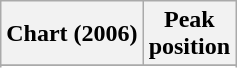<table class="wikitable sortable plainrowheaders" style="text-align:center">
<tr>
<th>Chart (2006)</th>
<th>Peak<br>position</th>
</tr>
<tr>
</tr>
<tr>
</tr>
<tr>
</tr>
<tr>
</tr>
<tr>
</tr>
<tr>
</tr>
</table>
